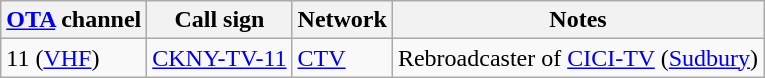<table class="wikitable sortable">
<tr>
<th><a href='#'>OTA</a> channel</th>
<th>Call sign</th>
<th>Network</th>
<th>Notes</th>
</tr>
<tr>
<td>11 (<a href='#'>VHF</a>)</td>
<td><a href='#'>CKNY-TV-11</a></td>
<td><a href='#'>CTV</a></td>
<td>Rebroadcaster of <a href='#'>CICI-TV</a> (<a href='#'>Sudbury</a>)</td>
</tr>
</table>
